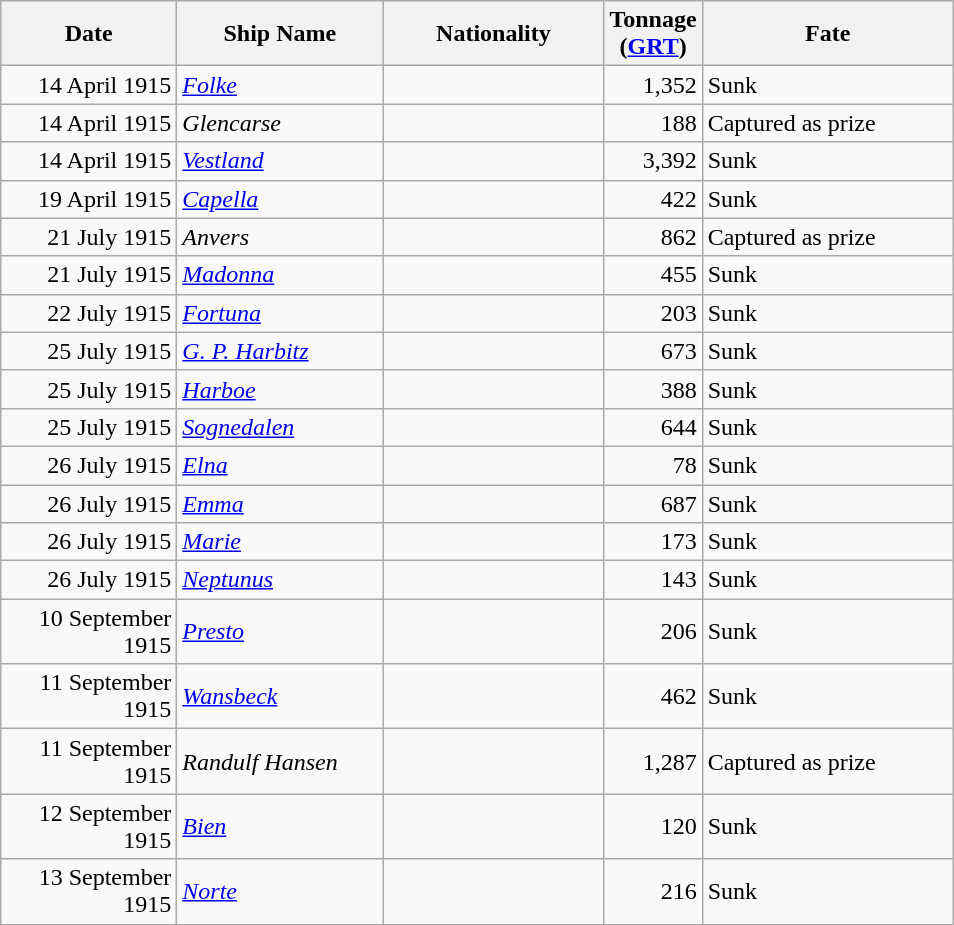<table class="wikitable sortable">
<tr>
<th width="110px">Date</th>
<th width="130px">Ship Name</th>
<th width="140px">Nationality</th>
<th width="25px">Tonnage (<a href='#'>GRT</a>)</th>
<th width="160px">Fate</th>
</tr>
<tr>
<td align="right">14 April 1915</td>
<td align="left"><a href='#'><em>Folke</em></a></td>
<td align="left"></td>
<td align="right">1,352</td>
<td align="left">Sunk</td>
</tr>
<tr>
<td align="right">14 April 1915</td>
<td align="left"><em>Glencarse</em></td>
<td align="left"></td>
<td align="right">188</td>
<td align="left">Captured as prize</td>
</tr>
<tr>
<td align="right">14 April 1915</td>
<td align="left"><a href='#'><em>Vestland</em></a></td>
<td align="left"></td>
<td align="right">3,392</td>
<td align="left">Sunk</td>
</tr>
<tr>
<td align="right">19 April 1915</td>
<td align="left"><a href='#'><em>Capella</em></a></td>
<td align="left"></td>
<td align="right">422</td>
<td align="left">Sunk</td>
</tr>
<tr>
<td align="right">21 July 1915</td>
<td align="left"><em>Anvers</em></td>
<td align="left"></td>
<td align="right">862</td>
<td align="left">Captured as prize</td>
</tr>
<tr>
<td align="right">21 July 1915</td>
<td align="left"><a href='#'><em>Madonna</em></a></td>
<td align="left"></td>
<td align="right">455</td>
<td align="left">Sunk</td>
</tr>
<tr>
<td align="right">22 July 1915</td>
<td align="left"><a href='#'><em>Fortuna</em></a></td>
<td align="left"></td>
<td align="right">203</td>
<td align="left">Sunk</td>
</tr>
<tr>
<td align="right">25 July 1915</td>
<td align="left"><a href='#'><em>G. P. Harbitz</em></a></td>
<td align="left"></td>
<td align="right">673</td>
<td align="left">Sunk</td>
</tr>
<tr>
<td align="right">25 July 1915</td>
<td align="left"><a href='#'><em>Harboe</em></a></td>
<td align="left"></td>
<td align="right">388</td>
<td align="left">Sunk</td>
</tr>
<tr>
<td align="right">25 July 1915</td>
<td align="left"><a href='#'><em>Sognedalen</em></a></td>
<td align="left"></td>
<td align="right">644</td>
<td align="left">Sunk</td>
</tr>
<tr>
<td align="right">26 July 1915</td>
<td align="left"><a href='#'><em>Elna</em></a></td>
<td align="left"></td>
<td align="right">78</td>
<td align="left">Sunk</td>
</tr>
<tr>
<td align="right">26 July 1915</td>
<td align="left"><a href='#'><em>Emma</em></a></td>
<td align="left"></td>
<td align="right">687</td>
<td align="left">Sunk</td>
</tr>
<tr>
<td align="right">26 July 1915</td>
<td align="left"><a href='#'><em>Marie</em></a></td>
<td align="left"></td>
<td align="right">173</td>
<td align="left">Sunk</td>
</tr>
<tr>
<td align="right">26 July 1915</td>
<td align="left"><a href='#'><em>Neptunus</em></a></td>
<td align="left"></td>
<td align="right">143</td>
<td align="left">Sunk</td>
</tr>
<tr>
<td align="right">10 September 1915</td>
<td align="left"><a href='#'><em>Presto</em></a></td>
<td align="left"></td>
<td align="right">206</td>
<td align="left">Sunk</td>
</tr>
<tr>
<td align="right">11 September 1915</td>
<td align="left"><a href='#'><em>Wansbeck</em></a></td>
<td align="left"></td>
<td align="right">462</td>
<td align="left">Sunk</td>
</tr>
<tr>
<td align="right">11 September 1915</td>
<td align="left"><em>Randulf Hansen</em></td>
<td align="left"></td>
<td align="right">1,287</td>
<td align="left">Captured as prize</td>
</tr>
<tr>
<td align="right">12 September 1915</td>
<td align="left"><a href='#'><em>Bien</em></a></td>
<td align="left"></td>
<td align="right">120</td>
<td align="left">Sunk</td>
</tr>
<tr>
<td align="right">13 September 1915</td>
<td align="left"><a href='#'><em>Norte</em></a></td>
<td align="left"></td>
<td align="right">216</td>
<td align="left">Sunk</td>
</tr>
</table>
